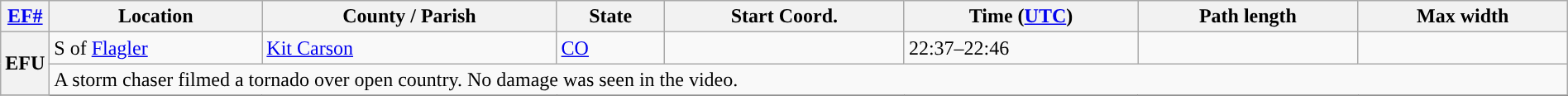<table class="wikitable sortable" style="width:100%;">
<tr>
<th scope="col" width="2%" align="center"><a href='#'>EF#</a></th>
<th scope="col" align="center" class="unsortable">Location</th>
<th scope="col" align="center" class="unsortable">County / Parish</th>
<th scope="col" align="center">State</th>
<th scope="col" align="center">Start Coord.</th>
<th scope="col" align="center">Time (<a href='#'>UTC</a>)</th>
<th scope="col" align="center">Path length</th>
<th scope="col" align="center">Max width</th>
</tr>
<tr>
<th scope="row" rowspan="2" style="background-color:#">EFU</th>
<td>S of <a href='#'>Flagler</a></td>
<td><a href='#'>Kit Carson</a></td>
<td><a href='#'>CO</a></td>
<td></td>
<td>22:37–22:46</td>
<td></td>
<td></td>
</tr>
<tr class="expand-child">
<td colspan="8" style=" border-bottom: 1px solid black;">A storm chaser filmed a tornado over open country. No damage was seen in the video.</td>
</tr>
<tr>
</tr>
</table>
